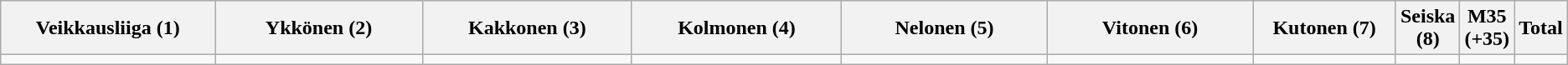<table class="wikitable">
<tr>
<th width="15%">Veikkausliiga (1)</th>
<th width="15%">Ykkönen (2)</th>
<th width="15%">Kakkonen (3)</th>
<th width="15%">Kolmonen (4)</th>
<th width="15%">Nelonen (5)</th>
<th width="15%">Vitonen (6)</th>
<th width="15%">Kutonen (7)</th>
<th width="15%">Seiska (8)</th>
<th width="15%">M35 (+35)</th>
<th width="15%">Total</th>
</tr>
<tr>
<td></td>
<td></td>
<td></td>
<td></td>
<td></td>
<td></td>
<td></td>
<td></td>
<td></td>
<td></td>
</tr>
</table>
